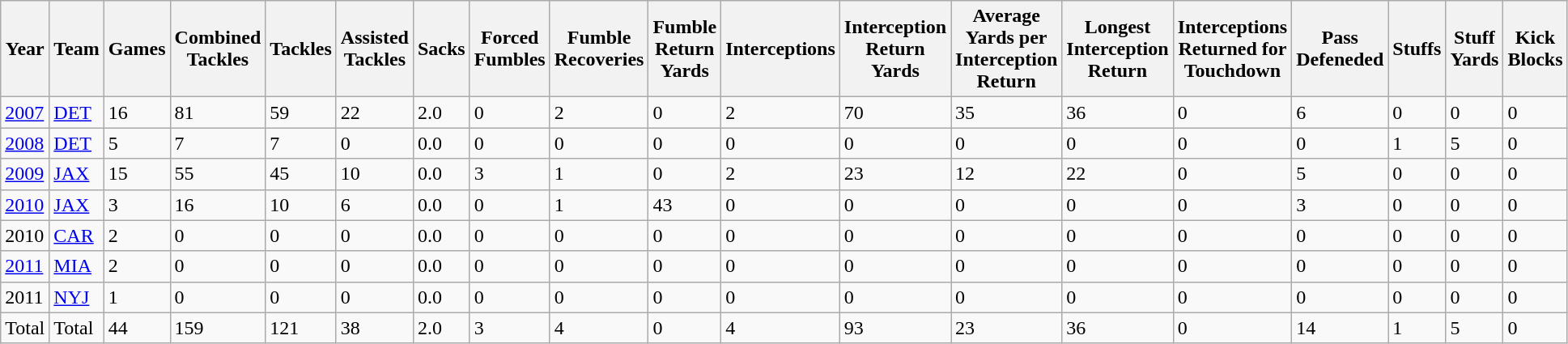<table class="wikitable">
<tr>
<th>Year</th>
<th>Team</th>
<th>Games</th>
<th>Combined Tackles</th>
<th>Tackles</th>
<th>Assisted Tackles</th>
<th>Sacks</th>
<th>Forced Fumbles</th>
<th>Fumble Recoveries</th>
<th>Fumble Return Yards</th>
<th>Interceptions</th>
<th>Interception Return Yards</th>
<th>Average Yards per Interception Return</th>
<th>Longest Interception Return</th>
<th>Interceptions Returned for Touchdown</th>
<th>Pass Defeneded</th>
<th>Stuffs</th>
<th>Stuff Yards</th>
<th>Kick Blocks</th>
</tr>
<tr>
<td><a href='#'>2007</a></td>
<td><a href='#'>DET</a></td>
<td>16</td>
<td>81</td>
<td>59</td>
<td>22</td>
<td>2.0</td>
<td>0</td>
<td>2</td>
<td>0</td>
<td>2</td>
<td>70</td>
<td>35</td>
<td>36</td>
<td>0</td>
<td>6</td>
<td>0</td>
<td>0</td>
<td>0</td>
</tr>
<tr>
<td><a href='#'>2008</a></td>
<td><a href='#'>DET</a></td>
<td>5</td>
<td>7</td>
<td>7</td>
<td>0</td>
<td>0.0</td>
<td>0</td>
<td>0</td>
<td>0</td>
<td>0</td>
<td>0</td>
<td>0</td>
<td>0</td>
<td>0</td>
<td>0</td>
<td>1</td>
<td>5</td>
<td>0</td>
</tr>
<tr>
<td><a href='#'>2009</a></td>
<td><a href='#'>JAX</a></td>
<td>15</td>
<td>55</td>
<td>45</td>
<td>10</td>
<td>0.0</td>
<td>3</td>
<td>1</td>
<td>0</td>
<td>2</td>
<td>23</td>
<td>12</td>
<td>22</td>
<td>0</td>
<td>5</td>
<td>0</td>
<td>0</td>
<td>0</td>
</tr>
<tr>
<td><a href='#'>2010</a></td>
<td><a href='#'>JAX</a></td>
<td>3</td>
<td>16</td>
<td>10</td>
<td>6</td>
<td>0.0</td>
<td>0</td>
<td>1</td>
<td>43</td>
<td>0</td>
<td>0</td>
<td>0</td>
<td>0</td>
<td>0</td>
<td>3</td>
<td>0</td>
<td>0</td>
<td>0</td>
</tr>
<tr>
<td>2010</td>
<td><a href='#'>CAR</a></td>
<td>2</td>
<td>0</td>
<td>0</td>
<td>0</td>
<td>0.0</td>
<td>0</td>
<td>0</td>
<td>0</td>
<td>0</td>
<td>0</td>
<td>0</td>
<td>0</td>
<td>0</td>
<td>0</td>
<td>0</td>
<td>0</td>
<td>0</td>
</tr>
<tr>
<td><a href='#'>2011</a></td>
<td><a href='#'>MIA</a></td>
<td>2</td>
<td>0</td>
<td>0</td>
<td>0</td>
<td>0.0</td>
<td>0</td>
<td>0</td>
<td>0</td>
<td>0</td>
<td>0</td>
<td>0</td>
<td>0</td>
<td>0</td>
<td>0</td>
<td>0</td>
<td>0</td>
<td>0</td>
</tr>
<tr>
<td>2011</td>
<td><a href='#'>NYJ</a></td>
<td>1</td>
<td>0</td>
<td>0</td>
<td>0</td>
<td>0.0</td>
<td>0</td>
<td>0</td>
<td>0</td>
<td>0</td>
<td>0</td>
<td>0</td>
<td>0</td>
<td>0</td>
<td>0</td>
<td>0</td>
<td>0</td>
<td>0</td>
</tr>
<tr>
<td>Total</td>
<td>Total</td>
<td>44</td>
<td>159</td>
<td>121</td>
<td>38</td>
<td>2.0</td>
<td>3</td>
<td>4</td>
<td>0</td>
<td>4</td>
<td>93</td>
<td>23</td>
<td>36</td>
<td>0</td>
<td>14</td>
<td>1</td>
<td>5</td>
<td>0</td>
</tr>
</table>
